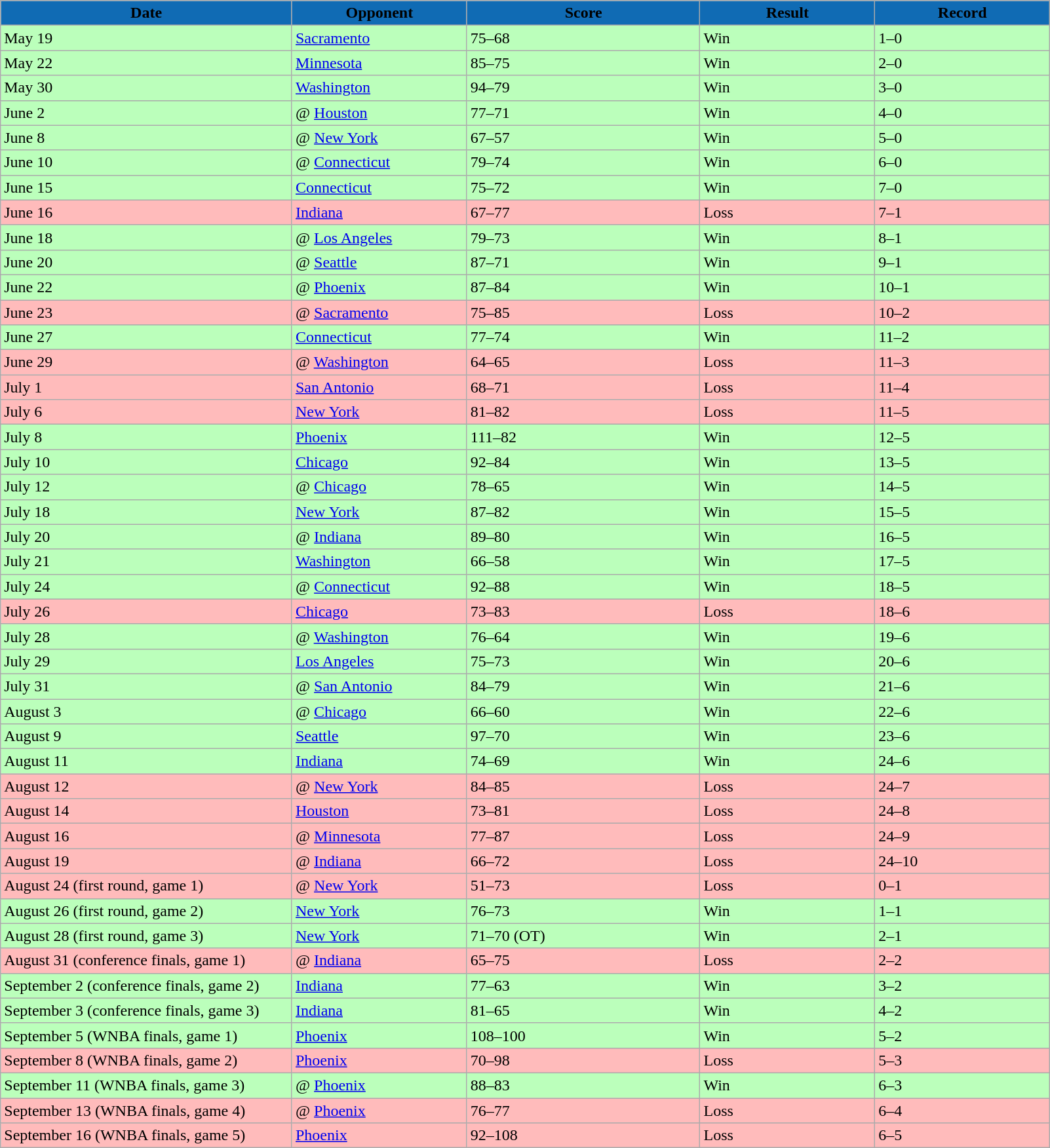<table class="wikitable sortable sortable">
<tr>
<th style="background:#106bb4; width:25%;">Date</th>
<th style="background:#106bb4; width:15%;">Opponent</th>
<th style="background:#106bb4; width:20%;">Score</th>
<th style="background:#106bb4; width:15%;">Result</th>
<th style="background:#106bb4; width:15%;">Record</th>
</tr>
<tr style="background:#bfb;">
<td>May 19</td>
<td><a href='#'>Sacramento</a></td>
<td>75–68</td>
<td>Win</td>
<td>1–0</td>
</tr>
<tr style="background:#bfb;">
<td>May 22</td>
<td><a href='#'>Minnesota</a></td>
<td>85–75</td>
<td>Win</td>
<td>2–0</td>
</tr>
<tr style="background:#bfb;">
<td>May 30</td>
<td><a href='#'>Washington</a></td>
<td>94–79</td>
<td>Win</td>
<td>3–0</td>
</tr>
<tr style="background:#bfb;">
<td>June 2</td>
<td>@ <a href='#'>Houston</a></td>
<td>77–71</td>
<td>Win</td>
<td>4–0</td>
</tr>
<tr style="background:#bfb;">
<td>June 8</td>
<td>@ <a href='#'>New York</a></td>
<td>67–57</td>
<td>Win</td>
<td>5–0</td>
</tr>
<tr style="background:#bfb;">
<td>June 10</td>
<td>@ <a href='#'>Connecticut</a></td>
<td>79–74</td>
<td>Win</td>
<td>6–0</td>
</tr>
<tr style="background:#bfb;">
<td>June 15</td>
<td><a href='#'>Connecticut</a></td>
<td>75–72</td>
<td>Win</td>
<td>7–0</td>
</tr>
<tr style="background:#fbb;">
<td>June 16</td>
<td><a href='#'>Indiana</a></td>
<td>67–77</td>
<td>Loss</td>
<td>7–1</td>
</tr>
<tr style="background:#bfb;">
<td>June 18</td>
<td>@ <a href='#'>Los Angeles</a></td>
<td>79–73</td>
<td>Win</td>
<td>8–1</td>
</tr>
<tr style="background:#bfb;">
<td>June 20</td>
<td>@ <a href='#'>Seattle</a></td>
<td>87–71</td>
<td>Win</td>
<td>9–1</td>
</tr>
<tr style="background:#bfb;">
<td>June 22</td>
<td>@ <a href='#'>Phoenix</a></td>
<td>87–84</td>
<td>Win</td>
<td>10–1</td>
</tr>
<tr style="background:#fbb;">
<td>June 23</td>
<td>@ <a href='#'>Sacramento</a></td>
<td>75–85</td>
<td>Loss</td>
<td>10–2</td>
</tr>
<tr style="background:#bfb;">
<td>June 27</td>
<td><a href='#'>Connecticut</a></td>
<td>77–74</td>
<td>Win</td>
<td>11–2</td>
</tr>
<tr style="background:#fbb;">
<td>June 29</td>
<td>@ <a href='#'>Washington</a></td>
<td>64–65</td>
<td>Loss</td>
<td>11–3</td>
</tr>
<tr style="background:#fbb;">
<td>July 1</td>
<td><a href='#'>San Antonio</a></td>
<td>68–71</td>
<td>Loss</td>
<td>11–4</td>
</tr>
<tr style="background:#fbb;">
<td>July 6</td>
<td><a href='#'>New York</a></td>
<td>81–82</td>
<td>Loss</td>
<td>11–5</td>
</tr>
<tr style="background:#bfb;">
<td>July 8</td>
<td><a href='#'>Phoenix</a></td>
<td>111–82</td>
<td>Win</td>
<td>12–5</td>
</tr>
<tr style="background:#bfb;">
<td>July 10</td>
<td><a href='#'>Chicago</a></td>
<td>92–84</td>
<td>Win</td>
<td>13–5</td>
</tr>
<tr style="background:#bfb;">
<td>July 12</td>
<td>@ <a href='#'>Chicago</a></td>
<td>78–65</td>
<td>Win</td>
<td>14–5</td>
</tr>
<tr style="background:#bfb;">
<td>July 18</td>
<td><a href='#'>New York</a></td>
<td>87–82</td>
<td>Win</td>
<td>15–5</td>
</tr>
<tr style="background:#bfb;">
<td>July 20</td>
<td>@ <a href='#'>Indiana</a></td>
<td>89–80</td>
<td>Win</td>
<td>16–5</td>
</tr>
<tr style="background:#bfb;">
<td>July 21</td>
<td><a href='#'>Washington</a></td>
<td>66–58</td>
<td>Win</td>
<td>17–5</td>
</tr>
<tr style="background:#bfb;">
<td>July 24</td>
<td>@ <a href='#'>Connecticut</a></td>
<td>92–88</td>
<td>Win</td>
<td>18–5</td>
</tr>
<tr style="background:#fbb;">
<td>July 26</td>
<td><a href='#'>Chicago</a></td>
<td>73–83</td>
<td>Loss</td>
<td>18–6</td>
</tr>
<tr style="background:#bfb;">
<td>July 28</td>
<td>@ <a href='#'>Washington</a></td>
<td>76–64</td>
<td>Win</td>
<td>19–6</td>
</tr>
<tr style="background:#bfb;">
<td>July 29</td>
<td><a href='#'>Los Angeles</a></td>
<td>75–73</td>
<td>Win</td>
<td>20–6</td>
</tr>
<tr style="background:#bfb;">
<td>July 31</td>
<td>@ <a href='#'>San Antonio</a></td>
<td>84–79</td>
<td>Win</td>
<td>21–6</td>
</tr>
<tr style="background:#bfb;">
<td>August 3</td>
<td>@ <a href='#'>Chicago</a></td>
<td>66–60</td>
<td>Win</td>
<td>22–6</td>
</tr>
<tr style="background:#bfb;">
<td>August 9</td>
<td><a href='#'>Seattle</a></td>
<td>97–70</td>
<td>Win</td>
<td>23–6</td>
</tr>
<tr style="background:#bfb;">
<td>August 11</td>
<td><a href='#'>Indiana</a></td>
<td>74–69</td>
<td>Win</td>
<td>24–6</td>
</tr>
<tr style="background:#fbb;">
<td>August 12</td>
<td>@ <a href='#'>New York</a></td>
<td>84–85</td>
<td>Loss</td>
<td>24–7</td>
</tr>
<tr style="background:#fbb;">
<td>August 14</td>
<td><a href='#'>Houston</a></td>
<td>73–81</td>
<td>Loss</td>
<td>24–8</td>
</tr>
<tr style="background:#fbb;">
<td>August 16</td>
<td>@ <a href='#'>Minnesota</a></td>
<td>77–87</td>
<td>Loss</td>
<td>24–9</td>
</tr>
<tr style="background:#fbb;">
<td>August 19</td>
<td>@ <a href='#'>Indiana</a></td>
<td>66–72</td>
<td>Loss</td>
<td>24–10</td>
</tr>
<tr style="background:#fbb;">
<td>August 24 (first round, game 1)</td>
<td>@ <a href='#'>New York</a></td>
<td>51–73</td>
<td>Loss</td>
<td>0–1</td>
</tr>
<tr style="background:#bfb;">
<td>August 26 (first round, game 2)</td>
<td><a href='#'>New York</a></td>
<td>76–73</td>
<td>Win</td>
<td>1–1</td>
</tr>
<tr style="background:#bfb;">
<td>August 28 (first round, game 3)</td>
<td><a href='#'>New York</a></td>
<td>71–70 (OT)</td>
<td>Win</td>
<td>2–1</td>
</tr>
<tr style="background:#fbb;">
<td>August 31 (conference finals, game 1)</td>
<td>@ <a href='#'>Indiana</a></td>
<td>65–75</td>
<td>Loss</td>
<td>2–2</td>
</tr>
<tr style="background:#bfb;">
<td>September 2 (conference finals, game 2)</td>
<td><a href='#'>Indiana</a></td>
<td>77–63</td>
<td>Win</td>
<td>3–2</td>
</tr>
<tr style="background:#bfb;">
<td>September 3 (conference finals, game 3)</td>
<td><a href='#'>Indiana</a></td>
<td>81–65</td>
<td>Win</td>
<td>4–2</td>
</tr>
<tr style="background:#bfb;">
<td>September 5 (WNBA finals, game 1)</td>
<td><a href='#'>Phoenix</a></td>
<td>108–100</td>
<td>Win</td>
<td>5–2</td>
</tr>
<tr style="background:#fbb;">
<td>September 8 (WNBA finals, game 2)</td>
<td><a href='#'>Phoenix</a></td>
<td>70–98</td>
<td>Loss</td>
<td>5–3</td>
</tr>
<tr style="background:#bfb;">
<td>September 11 (WNBA finals, game 3)</td>
<td>@ <a href='#'>Phoenix</a></td>
<td>88–83</td>
<td>Win</td>
<td>6–3</td>
</tr>
<tr style="background:#fbb;">
<td>September 13 (WNBA finals, game 4)</td>
<td>@ <a href='#'>Phoenix</a></td>
<td>76–77</td>
<td>Loss</td>
<td>6–4</td>
</tr>
<tr style="background:#fbb;">
<td>September 16 (WNBA finals, game 5)</td>
<td><a href='#'>Phoenix</a></td>
<td>92–108</td>
<td>Loss</td>
<td>6–5</td>
</tr>
</table>
